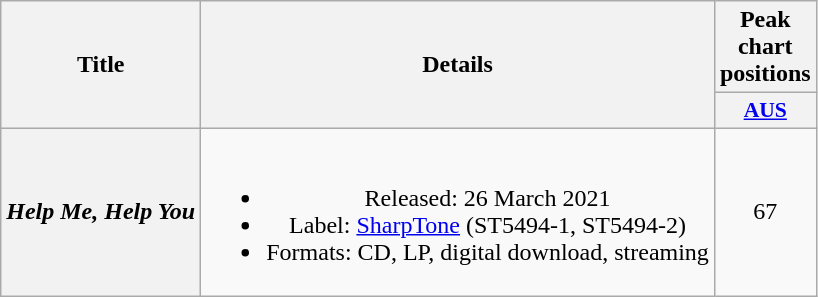<table class="wikitable plainrowheaders" style="text-align:center;">
<tr>
<th scope="col" rowspan="2">Title</th>
<th scope="col" rowspan="2">Details</th>
<th scope="col">Peak chart positions</th>
</tr>
<tr>
<th scope="col" style="width:3em;font-size:90%;"><a href='#'>AUS</a><br></th>
</tr>
<tr>
<th scope="row"><em>Help Me, Help You</em></th>
<td><br><ul><li>Released: 26 March 2021</li><li>Label: <a href='#'>SharpTone</a> (ST5494-1, ST5494-2)</li><li>Formats: CD, LP, digital download, streaming</li></ul></td>
<td>67</td>
</tr>
</table>
